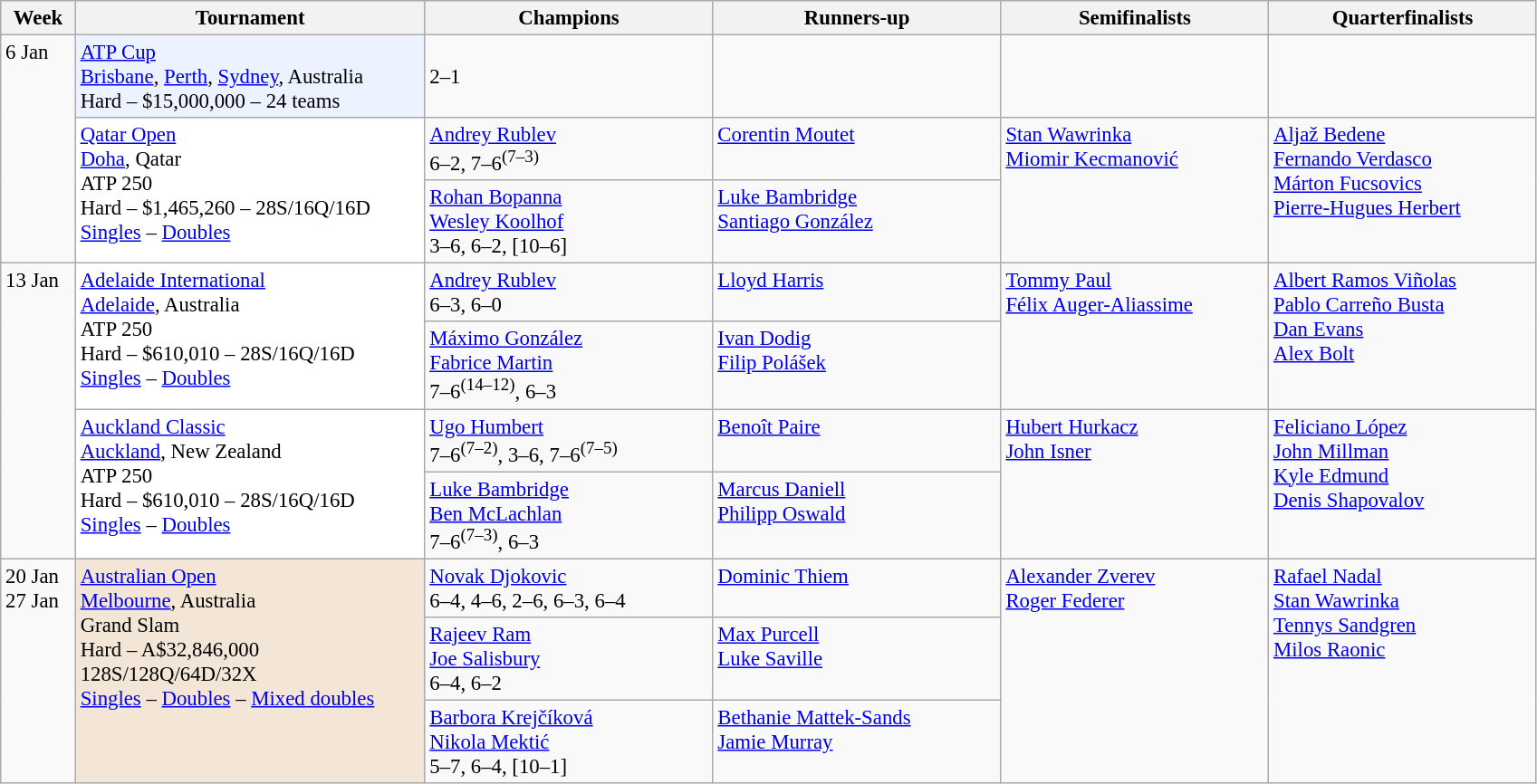<table class=wikitable style=font-size:95%>
<tr>
<th style="width:48px;">Week</th>
<th style="width:250px;">Tournament</th>
<th style="width:205px;">Champions</th>
<th style="width:205px;">Runners-up</th>
<th style="width:190px;">Semifinalists</th>
<th style="width:190px;">Quarterfinalists</th>
</tr>
<tr valign=top>
<td rowspan=3>6 Jan</td>
<td style="background:#ECF2FF;"><a href='#'>ATP Cup</a><br> <a href='#'>Brisbane</a>, <a href='#'>Perth</a>, <a href='#'>Sydney</a>, Australia<br>Hard – $15,000,000 – 24 teams<br></td>
<td><br>2–1</td>
<td></td>
<td> <br> </td>
<td> <br><br><br> </td>
</tr>
<tr valign=top>
<td style="background:#fff;" rowspan="2"><a href='#'>Qatar Open</a><br> <a href='#'>Doha</a>, Qatar<br>ATP 250<br>Hard – $1,465,260 – 28S/16Q/16D<br><a href='#'>Singles</a> – <a href='#'>Doubles</a></td>
<td> <a href='#'>Andrey Rublev</a><br>6–2, 7–6<sup>(7–3)</sup></td>
<td> <a href='#'>Corentin Moutet</a></td>
<td rowspan=2> <a href='#'>Stan Wawrinka</a> <br>  <a href='#'>Miomir Kecmanović</a></td>
<td rowspan=2> <a href='#'>Aljaž Bedene</a> <br> <a href='#'>Fernando Verdasco</a>  <br> <a href='#'>Márton Fucsovics</a> <br>  <a href='#'>Pierre-Hugues Herbert</a></td>
</tr>
<tr valign=top>
<td> <a href='#'>Rohan Bopanna</a><br>  <a href='#'>Wesley Koolhof</a><br>3–6, 6–2, [10–6]</td>
<td> <a href='#'>Luke Bambridge</a><br> <a href='#'>Santiago González</a></td>
</tr>
<tr valign=top>
<td rowspan=4>13 Jan</td>
<td style="background:#fff;" rowspan="2"><a href='#'>Adelaide International</a><br> <a href='#'>Adelaide</a>, Australia<br>ATP 250<br>Hard – $610,010 – 28S/16Q/16D<br><a href='#'>Singles</a> – <a href='#'>Doubles</a></td>
<td> <a href='#'>Andrey Rublev</a><br>6–3, 6–0</td>
<td> <a href='#'>Lloyd Harris</a></td>
<td rowspan=2> <a href='#'>Tommy Paul</a>  <br>  <a href='#'>Félix Auger-Aliassime</a></td>
<td rowspan=2> <a href='#'>Albert Ramos Viñolas</a> <br> <a href='#'>Pablo Carreño Busta</a>  <br> <a href='#'>Dan Evans</a> <br>  <a href='#'>Alex Bolt</a></td>
</tr>
<tr valign=top>
<td> <a href='#'>Máximo González</a> <br>  <a href='#'>Fabrice Martin</a><br>7–6<sup>(14–12)</sup>, 6–3</td>
<td> <a href='#'>Ivan Dodig</a> <br>  <a href='#'>Filip Polášek</a></td>
</tr>
<tr valign=top>
<td style="background:#fff;" rowspan="2"><a href='#'>Auckland Classic</a><br> <a href='#'>Auckland</a>, New Zealand<br>ATP 250<br>Hard – $610,010 – 28S/16Q/16D<br><a href='#'>Singles</a> – <a href='#'>Doubles</a></td>
<td> <a href='#'>Ugo Humbert</a><br>7–6<sup>(7–2)</sup>, 3–6, 7–6<sup>(7–5)</sup></td>
<td> <a href='#'>Benoît Paire</a></td>
<td rowspan=2> <a href='#'>Hubert Hurkacz</a> <br>  <a href='#'>John Isner</a></td>
<td rowspan=2> <a href='#'>Feliciano López</a> <br> <a href='#'>John Millman</a> <br> <a href='#'>Kyle Edmund</a> <br>  <a href='#'>Denis Shapovalov</a></td>
</tr>
<tr valign=top>
<td> <a href='#'>Luke Bambridge</a> <br>  <a href='#'>Ben McLachlan</a><br>7–6<sup>(7–3)</sup>, 6–3</td>
<td> <a href='#'>Marcus Daniell</a> <br>  <a href='#'>Philipp Oswald</a></td>
</tr>
<tr valign=top>
<td rowspan=3>20 Jan<br>27 Jan</td>
<td style="background:#F3E6D7;" rowspan="3"><a href='#'>Australian Open</a><br> <a href='#'>Melbourne</a>, Australia<br>Grand Slam<br>Hard – A$32,846,000<br>128S/128Q/64D/32X<br><a href='#'>Singles</a> – <a href='#'>Doubles</a> – <a href='#'>Mixed doubles</a></td>
<td> <a href='#'>Novak Djokovic</a><br>6–4, 4–6, 2–6, 6–3, 6–4</td>
<td> <a href='#'>Dominic Thiem</a></td>
<td rowspan=3> <a href='#'>Alexander Zverev</a> <br>  <a href='#'>Roger Federer</a></td>
<td rowspan=3> <a href='#'>Rafael Nadal</a> <br>  <a href='#'>Stan Wawrinka</a> <br> <a href='#'>Tennys Sandgren</a> <br>  <a href='#'>Milos Raonic</a></td>
</tr>
<tr valign=top>
<td> <a href='#'>Rajeev Ram</a> <br>  <a href='#'>Joe Salisbury</a> <br> 6–4, 6–2</td>
<td> <a href='#'>Max Purcell</a> <br>  <a href='#'>Luke Saville</a></td>
</tr>
<tr valign=top>
<td> <a href='#'>Barbora Krejčíková</a> <br>  <a href='#'>Nikola Mektić</a> <br> 5–7, 6–4, [10–1]</td>
<td> <a href='#'>Bethanie Mattek-Sands</a> <br>  <a href='#'>Jamie Murray</a></td>
</tr>
</table>
